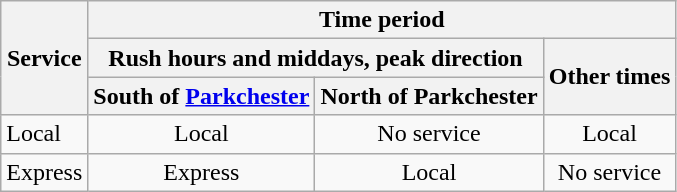<table class="wikitable">
<tr>
<th rowspan=3>Service</th>
<th colspan=3>Time period</th>
</tr>
<tr>
<th colspan=2>Rush hours and middays, peak direction</th>
<th rowspan=2>Other times</th>
</tr>
<tr>
<th>South of <a href='#'>Parkchester</a></th>
<th>North of Parkchester</th>
</tr>
<tr>
<td> Local</td>
<td align=center>Local</td>
<td align=center>No service</td>
<td align=center>Local</td>
</tr>
<tr>
<td> Express</td>
<td align=center>Express</td>
<td align=center>Local</td>
<td align=center>No service</td>
</tr>
</table>
